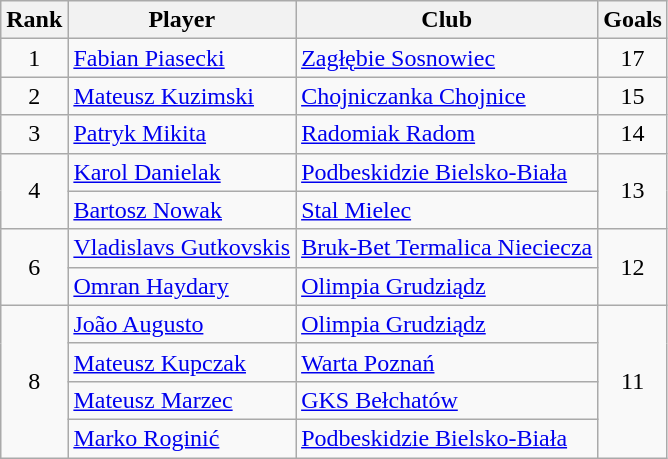<table class="wikitable" style="text-align:center">
<tr>
<th>Rank</th>
<th>Player</th>
<th>Club</th>
<th>Goals</th>
</tr>
<tr>
<td rowspan="1">1</td>
<td align="left"> <a href='#'>Fabian Piasecki</a></td>
<td align="left"><a href='#'>Zagłębie Sosnowiec</a></td>
<td rowspan="1">17</td>
</tr>
<tr>
<td rowspan="1">2</td>
<td align="left"> <a href='#'>Mateusz Kuzimski</a></td>
<td align="left"><a href='#'>Chojniczanka Chojnice</a></td>
<td rowspan="1">15</td>
</tr>
<tr>
<td rowspan="1">3</td>
<td align="left"> <a href='#'>Patryk Mikita</a></td>
<td align="left"><a href='#'>Radomiak Radom</a></td>
<td rowspan="1">14</td>
</tr>
<tr>
<td rowspan="2">4</td>
<td align="left"> <a href='#'>Karol Danielak</a></td>
<td align="left"><a href='#'>Podbeskidzie Bielsko-Biała</a></td>
<td rowspan="2">13</td>
</tr>
<tr>
<td align="left"> <a href='#'>Bartosz Nowak</a></td>
<td align="left"><a href='#'>Stal Mielec</a></td>
</tr>
<tr>
<td rowspan="2">6</td>
<td align="left"> <a href='#'>Vladislavs Gutkovskis</a></td>
<td align="left"><a href='#'>Bruk-Bet Termalica Nieciecza</a></td>
<td rowspan="2">12</td>
</tr>
<tr>
<td align="left"> <a href='#'>Omran Haydary</a></td>
<td align="left"><a href='#'>Olimpia Grudziądz</a></td>
</tr>
<tr>
<td rowspan="4">8</td>
<td align="left"> <a href='#'>João Augusto</a></td>
<td align="left"><a href='#'>Olimpia Grudziądz</a></td>
<td rowspan="4">11</td>
</tr>
<tr>
<td align="left"> <a href='#'>Mateusz Kupczak</a></td>
<td align="left"><a href='#'>Warta Poznań</a></td>
</tr>
<tr>
<td align="left"> <a href='#'>Mateusz Marzec</a></td>
<td align="left"><a href='#'>GKS Bełchatów</a></td>
</tr>
<tr>
<td align="left"> <a href='#'>Marko Roginić</a></td>
<td align="left"><a href='#'>Podbeskidzie Bielsko-Biała</a></td>
</tr>
</table>
